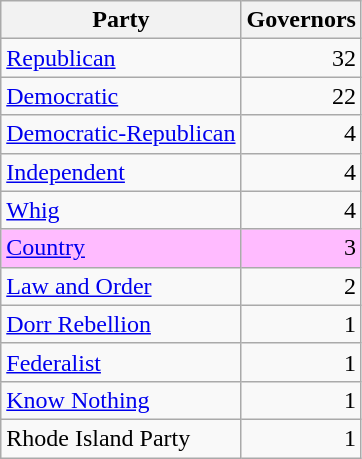<table class=wikitable style="margin:0 0 0.5em 1em;">
<tr>
<th>Party</th>
<th>Governors</th>
</tr>
<tr>
<td><a href='#'>Republican</a></td>
<td align=right>32</td>
</tr>
<tr>
<td><a href='#'>Democratic</a></td>
<td align=right>22</td>
</tr>
<tr>
<td><a href='#'>Democratic-Republican</a></td>
<td align=right>4</td>
</tr>
<tr>
<td><a href='#'>Independent</a></td>
<td align=right>4</td>
</tr>
<tr>
<td><a href='#'>Whig</a></td>
<td align=right>4</td>
</tr>
<tr style="background:#FFBBFF">
<td><a href='#'>Country</a></td>
<td align=right>3</td>
</tr>
<tr>
<td><a href='#'>Law and Order</a></td>
<td align=right>2</td>
</tr>
<tr>
<td><a href='#'>Dorr Rebellion</a></td>
<td align=right>1</td>
</tr>
<tr>
<td><a href='#'>Federalist</a></td>
<td align=right>1</td>
</tr>
<tr>
<td><a href='#'>Know Nothing</a></td>
<td align=right>1</td>
</tr>
<tr>
<td>Rhode Island Party</td>
<td align=right>1</td>
</tr>
</table>
